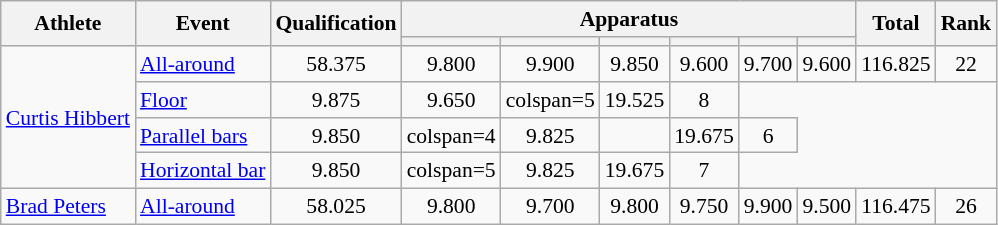<table class="wikitable" style="font-size:90%">
<tr>
<th rowspan=2>Athlete</th>
<th rowspan=2>Event</th>
<th rowspan=2>Qualification</th>
<th colspan=6>Apparatus</th>
<th rowspan=2>Total</th>
<th rowspan=2>Rank</th>
</tr>
<tr style="font-size:95%">
<th></th>
<th></th>
<th></th>
<th></th>
<th></th>
<th></th>
</tr>
<tr align=center>
<td align=left rowspan=4><a href='#'>Curtis Hibbert</a></td>
<td align=left><a href='#'>All-around</a></td>
<td>58.375</td>
<td>9.800</td>
<td>9.900</td>
<td>9.850</td>
<td>9.600</td>
<td>9.700</td>
<td>9.600</td>
<td>116.825</td>
<td>22</td>
</tr>
<tr align=center>
<td align=left><a href='#'>Floor</a></td>
<td>9.875</td>
<td>9.650</td>
<td>colspan=5</td>
<td>19.525</td>
<td>8</td>
</tr>
<tr align=center>
<td align=left><a href='#'>Parallel bars</a></td>
<td>9.850</td>
<td>colspan=4</td>
<td>9.825</td>
<td></td>
<td>19.675</td>
<td>6</td>
</tr>
<tr align=center>
<td align=left><a href='#'>Horizontal bar</a></td>
<td>9.850</td>
<td>colspan=5</td>
<td>9.825</td>
<td>19.675</td>
<td>7</td>
</tr>
<tr align=center>
<td align=left><a href='#'>Brad Peters</a></td>
<td align=left><a href='#'>All-around</a></td>
<td>58.025</td>
<td>9.800</td>
<td>9.700</td>
<td>9.800</td>
<td>9.750</td>
<td>9.900</td>
<td>9.500</td>
<td>116.475</td>
<td>26</td>
</tr>
</table>
